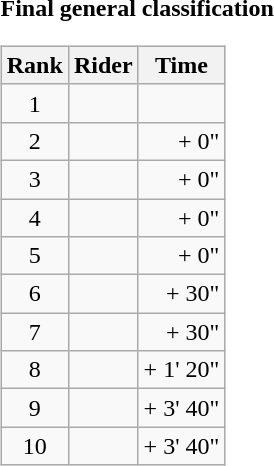<table>
<tr>
<td><strong>Final general classification</strong><br><table class="wikitable">
<tr>
<th scope="col">Rank</th>
<th scope="col">Rider</th>
<th scope="col">Time</th>
</tr>
<tr>
<td style="text-align:center;">1</td>
<td></td>
<td style="text-align:right;"></td>
</tr>
<tr>
<td style="text-align:center;">2</td>
<td></td>
<td style="text-align:right;">+ 0"</td>
</tr>
<tr>
<td style="text-align:center;">3</td>
<td></td>
<td style="text-align:right;">+ 0"</td>
</tr>
<tr>
<td style="text-align:center;">4</td>
<td></td>
<td style="text-align:right;">+ 0"</td>
</tr>
<tr>
<td style="text-align:center;">5</td>
<td></td>
<td style="text-align:right;">+ 0"</td>
</tr>
<tr>
<td style="text-align:center;">6</td>
<td></td>
<td style="text-align:right;">+ 30"</td>
</tr>
<tr>
<td style="text-align:center;">7</td>
<td></td>
<td style="text-align:right;">+ 30"</td>
</tr>
<tr>
<td style="text-align:center;">8</td>
<td></td>
<td style="text-align:right;">+ 1' 20"</td>
</tr>
<tr>
<td style="text-align:center;">9</td>
<td></td>
<td style="text-align:right;">+ 3' 40"</td>
</tr>
<tr>
<td style="text-align:center;">10</td>
<td></td>
<td style="text-align:right;">+ 3' 40"</td>
</tr>
</table>
</td>
</tr>
</table>
